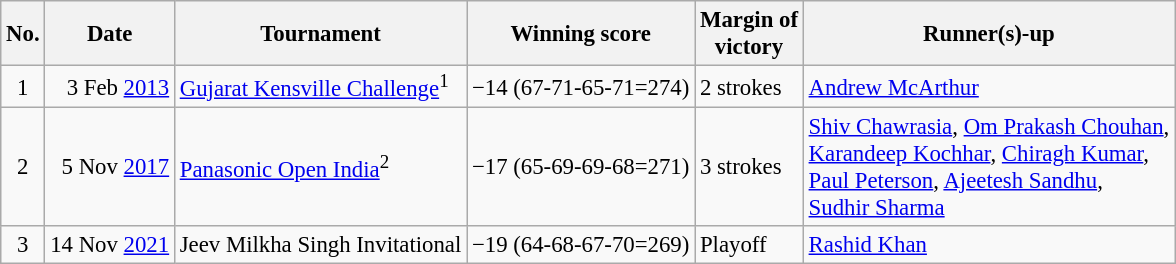<table class="wikitable" style="font-size:95%;">
<tr>
<th>No.</th>
<th>Date</th>
<th>Tournament</th>
<th>Winning score</th>
<th>Margin of<br>victory</th>
<th>Runner(s)-up</th>
</tr>
<tr>
<td align=center>1</td>
<td align=right>3 Feb <a href='#'>2013</a></td>
<td><a href='#'>Gujarat Kensville Challenge</a><sup>1</sup></td>
<td>−14 (67-71-65-71=274)</td>
<td>2 strokes</td>
<td> <a href='#'>Andrew McArthur</a></td>
</tr>
<tr>
<td align=center>2</td>
<td align=right>5 Nov <a href='#'>2017</a></td>
<td><a href='#'>Panasonic Open India</a><sup>2</sup></td>
<td>−17 (65-69-69-68=271)</td>
<td>3 strokes</td>
<td> <a href='#'>Shiv Chawrasia</a>,  <a href='#'>Om Prakash Chouhan</a>,<br> <a href='#'>Karandeep Kochhar</a>,  <a href='#'>Chiragh Kumar</a>,<br> <a href='#'>Paul Peterson</a>,  <a href='#'>Ajeetesh Sandhu</a>,<br> <a href='#'>Sudhir Sharma</a></td>
</tr>
<tr>
<td align=center>3</td>
<td align=right>14 Nov <a href='#'>2021</a></td>
<td>Jeev Milkha Singh Invitational</td>
<td>−19 (64-68-67-70=269)</td>
<td>Playoff</td>
<td> <a href='#'>Rashid Khan</a></td>
</tr>
</table>
